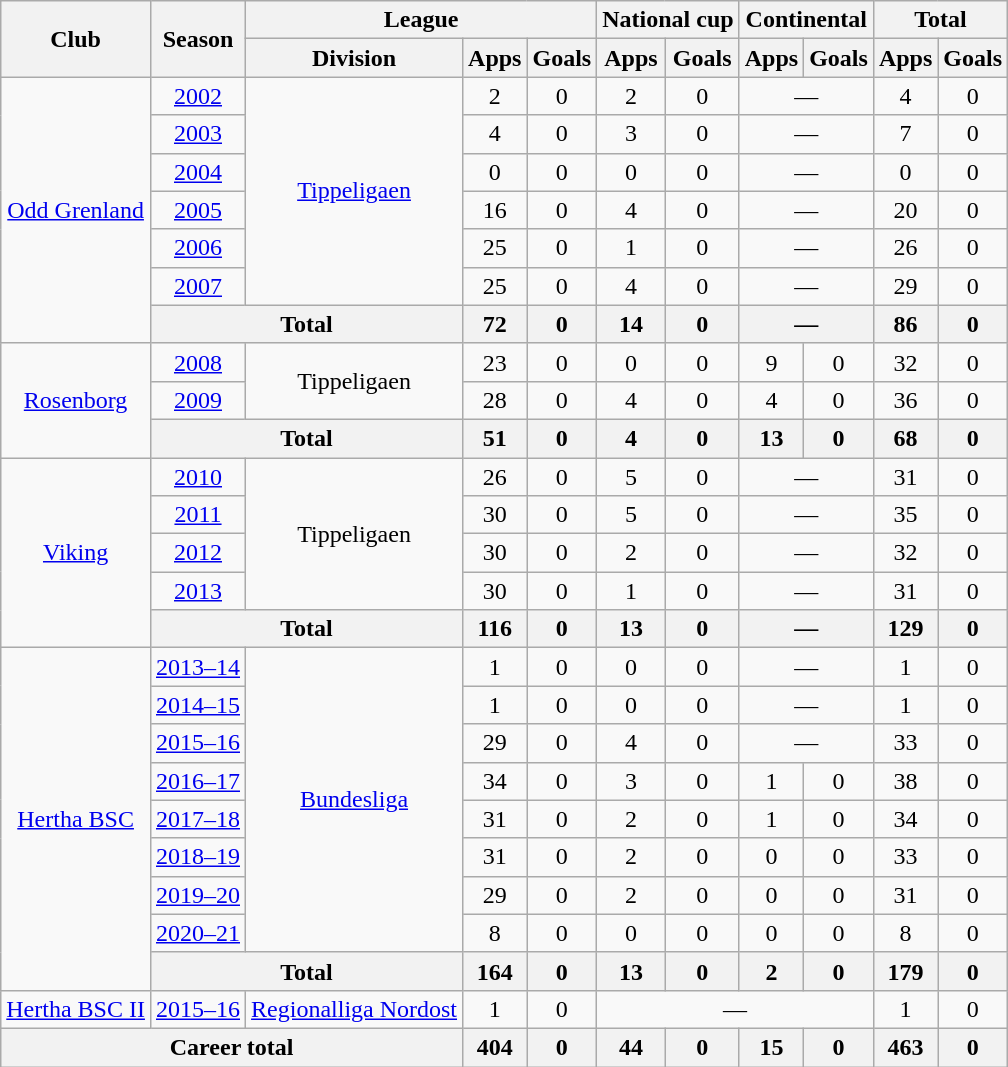<table class="wikitable" style="text-align:center">
<tr>
<th rowspan="2">Club</th>
<th rowspan="2">Season</th>
<th colspan="3">League</th>
<th colspan="2">National cup</th>
<th colspan="2">Continental</th>
<th colspan="2">Total</th>
</tr>
<tr>
<th>Division</th>
<th>Apps</th>
<th>Goals</th>
<th>Apps</th>
<th>Goals</th>
<th>Apps</th>
<th>Goals</th>
<th>Apps</th>
<th>Goals</th>
</tr>
<tr>
<td rowspan="7"><a href='#'>Odd Grenland</a></td>
<td><a href='#'>2002</a></td>
<td rowspan="6"><a href='#'>Tippeligaen</a></td>
<td>2</td>
<td>0</td>
<td>2</td>
<td>0</td>
<td colspan="2">—</td>
<td>4</td>
<td>0</td>
</tr>
<tr>
<td><a href='#'>2003</a></td>
<td>4</td>
<td>0</td>
<td>3</td>
<td>0</td>
<td colspan="2">—</td>
<td>7</td>
<td>0</td>
</tr>
<tr>
<td><a href='#'>2004</a></td>
<td>0</td>
<td>0</td>
<td>0</td>
<td>0</td>
<td colspan="2">—</td>
<td>0</td>
<td>0</td>
</tr>
<tr>
<td><a href='#'>2005</a></td>
<td>16</td>
<td>0</td>
<td>4</td>
<td>0</td>
<td colspan="2">—</td>
<td>20</td>
<td>0</td>
</tr>
<tr>
<td><a href='#'>2006</a></td>
<td>25</td>
<td>0</td>
<td>1</td>
<td>0</td>
<td colspan="2">—</td>
<td>26</td>
<td>0</td>
</tr>
<tr>
<td><a href='#'>2007</a></td>
<td>25</td>
<td>0</td>
<td>4</td>
<td>0</td>
<td colspan="2">—</td>
<td>29</td>
<td>0</td>
</tr>
<tr>
<th colspan="2">Total</th>
<th>72</th>
<th>0</th>
<th>14</th>
<th>0</th>
<th colspan="2">—</th>
<th>86</th>
<th>0</th>
</tr>
<tr>
<td rowspan="3"><a href='#'>Rosenborg</a></td>
<td><a href='#'>2008</a></td>
<td rowspan="2">Tippeligaen</td>
<td>23</td>
<td>0</td>
<td>0</td>
<td>0</td>
<td>9</td>
<td>0</td>
<td>32</td>
<td>0</td>
</tr>
<tr>
<td><a href='#'>2009</a></td>
<td>28</td>
<td>0</td>
<td>4</td>
<td>0</td>
<td>4</td>
<td>0</td>
<td>36</td>
<td>0</td>
</tr>
<tr>
<th colspan="2">Total</th>
<th>51</th>
<th>0</th>
<th>4</th>
<th>0</th>
<th>13</th>
<th>0</th>
<th>68</th>
<th>0</th>
</tr>
<tr>
<td rowspan="5"><a href='#'>Viking</a></td>
<td><a href='#'>2010</a></td>
<td rowspan="4">Tippeligaen</td>
<td>26</td>
<td>0</td>
<td>5</td>
<td>0</td>
<td colspan="2">—</td>
<td>31</td>
<td>0</td>
</tr>
<tr>
<td><a href='#'>2011</a></td>
<td>30</td>
<td>0</td>
<td>5</td>
<td>0</td>
<td colspan="2">—</td>
<td>35</td>
<td>0</td>
</tr>
<tr>
<td><a href='#'>2012</a></td>
<td>30</td>
<td>0</td>
<td>2</td>
<td>0</td>
<td colspan="2">—</td>
<td>32</td>
<td>0</td>
</tr>
<tr>
<td><a href='#'>2013</a></td>
<td>30</td>
<td>0</td>
<td>1</td>
<td>0</td>
<td colspan="2">—</td>
<td>31</td>
<td>0</td>
</tr>
<tr>
<th colspan="2">Total</th>
<th>116</th>
<th>0</th>
<th>13</th>
<th>0</th>
<th colspan="2">—</th>
<th>129</th>
<th>0</th>
</tr>
<tr>
<td rowspan="9"><a href='#'>Hertha BSC</a></td>
<td><a href='#'>2013–14</a></td>
<td rowspan="8"><a href='#'>Bundesliga</a></td>
<td>1</td>
<td>0</td>
<td>0</td>
<td>0</td>
<td colspan="2">—</td>
<td>1</td>
<td>0</td>
</tr>
<tr>
<td><a href='#'>2014–15</a></td>
<td>1</td>
<td>0</td>
<td>0</td>
<td>0</td>
<td colspan="2">—</td>
<td>1</td>
<td>0</td>
</tr>
<tr>
<td><a href='#'>2015–16</a></td>
<td>29</td>
<td>0</td>
<td>4</td>
<td>0</td>
<td colspan="2">—</td>
<td>33</td>
<td>0</td>
</tr>
<tr>
<td><a href='#'>2016–17</a></td>
<td>34</td>
<td>0</td>
<td>3</td>
<td>0</td>
<td>1</td>
<td>0</td>
<td>38</td>
<td>0</td>
</tr>
<tr>
<td><a href='#'>2017–18</a></td>
<td>31</td>
<td>0</td>
<td>2</td>
<td>0</td>
<td>1</td>
<td>0</td>
<td>34</td>
<td>0</td>
</tr>
<tr>
<td><a href='#'>2018–19</a></td>
<td>31</td>
<td>0</td>
<td>2</td>
<td>0</td>
<td>0</td>
<td>0</td>
<td>33</td>
<td>0</td>
</tr>
<tr>
<td><a href='#'>2019–20</a></td>
<td>29</td>
<td>0</td>
<td>2</td>
<td>0</td>
<td>0</td>
<td>0</td>
<td>31</td>
<td>0</td>
</tr>
<tr>
<td><a href='#'>2020–21</a></td>
<td>8</td>
<td>0</td>
<td>0</td>
<td>0</td>
<td>0</td>
<td>0</td>
<td>8</td>
<td>0</td>
</tr>
<tr>
<th colspan="2">Total</th>
<th>164</th>
<th>0</th>
<th>13</th>
<th>0</th>
<th>2</th>
<th>0</th>
<th>179</th>
<th>0</th>
</tr>
<tr>
<td><a href='#'>Hertha BSC II</a></td>
<td><a href='#'>2015–16</a></td>
<td><a href='#'>Regionalliga Nordost</a></td>
<td>1</td>
<td>0</td>
<td colspan="4">—</td>
<td>1</td>
<td>0</td>
</tr>
<tr>
<th colspan="3">Career total</th>
<th>404</th>
<th>0</th>
<th>44</th>
<th>0</th>
<th>15</th>
<th>0</th>
<th>463</th>
<th>0</th>
</tr>
</table>
